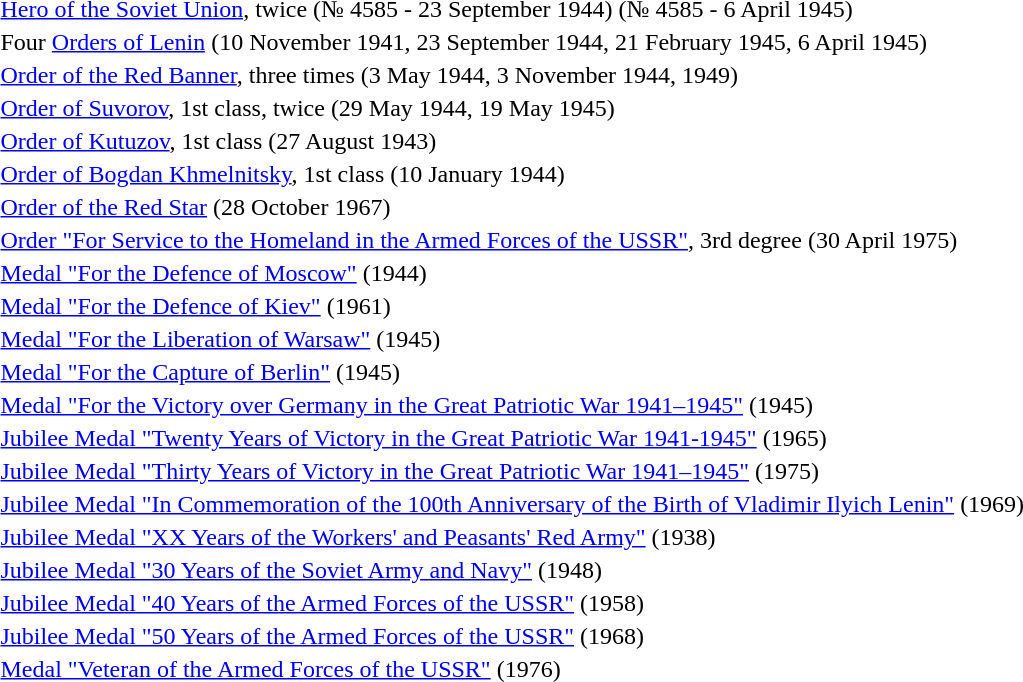<table>
<tr>
<td> </td>
<td><a href='#'>Hero of the Soviet Union</a>, twice (№ 4585 - 23 September 1944) (№ 4585 - 6 April 1945)</td>
</tr>
<tr>
<td></td>
<td>Four <a href='#'>Orders of Lenin</a> (10 November 1941, 23 September 1944, 21 February 1945, 6 April 1945)</td>
</tr>
<tr>
<td></td>
<td><a href='#'>Order of the Red Banner</a>, three times (3 May 1944, 3 November 1944, 1949)</td>
</tr>
<tr>
<td></td>
<td><a href='#'>Order of Suvorov</a>, 1st class, twice (29 May 1944, 19 May 1945)</td>
</tr>
<tr>
<td></td>
<td><a href='#'>Order of Kutuzov</a>, 1st class (27 August 1943)</td>
</tr>
<tr>
<td></td>
<td><a href='#'>Order of Bogdan Khmelnitsky</a>, 1st class (10 January 1944)</td>
</tr>
<tr>
<td></td>
<td><a href='#'>Order of the Red Star</a> (28 October 1967)</td>
</tr>
<tr>
<td></td>
<td><a href='#'>Order "For Service to the Homeland in the Armed Forces of the USSR"</a>, 3rd degree (30 April 1975)</td>
</tr>
<tr>
<td></td>
<td><a href='#'>Medal "For the Defence of Moscow"</a> (1944)</td>
</tr>
<tr>
<td></td>
<td><a href='#'>Medal "For the Defence of Kiev"</a> (1961)</td>
</tr>
<tr>
<td></td>
<td><a href='#'>Medal "For the Liberation of Warsaw"</a> (1945)</td>
</tr>
<tr>
<td></td>
<td><a href='#'>Medal "For the Capture of Berlin"</a> (1945)</td>
</tr>
<tr>
<td></td>
<td><a href='#'>Medal "For the Victory over Germany in the Great Patriotic War 1941–1945"</a> (1945)</td>
</tr>
<tr>
<td></td>
<td><a href='#'>Jubilee Medal "Twenty Years of Victory in the Great Patriotic War 1941-1945"</a> (1965)</td>
</tr>
<tr>
<td></td>
<td><a href='#'>Jubilee Medal "Thirty Years of Victory in the Great Patriotic War 1941–1945"</a> (1975)</td>
</tr>
<tr>
<td></td>
<td><a href='#'>Jubilee Medal "In Commemoration of the 100th Anniversary of the Birth of Vladimir Ilyich Lenin"</a> (1969)</td>
</tr>
<tr>
<td></td>
<td><a href='#'>Jubilee Medal "XX Years of the Workers' and Peasants' Red Army"</a> (1938)</td>
</tr>
<tr>
<td></td>
<td><a href='#'>Jubilee Medal "30 Years of the Soviet Army and Navy"</a> (1948)</td>
</tr>
<tr>
<td></td>
<td><a href='#'>Jubilee Medal "40 Years of the Armed Forces of the USSR"</a> (1958)</td>
</tr>
<tr>
<td></td>
<td><a href='#'>Jubilee Medal "50 Years of the Armed Forces of the USSR"</a> (1968)</td>
</tr>
<tr>
<td></td>
<td><a href='#'>Medal "Veteran of the Armed Forces of the USSR"</a> (1976)</td>
</tr>
<tr>
</tr>
</table>
